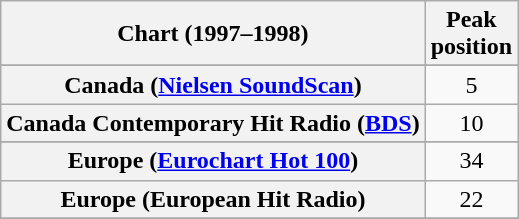<table class="wikitable sortable plainrowheaders" style="text-align:center">
<tr>
<th>Chart (1997–1998)</th>
<th>Peak<br>position</th>
</tr>
<tr>
</tr>
<tr>
</tr>
<tr>
</tr>
<tr>
<th scope="row">Canada (<a href='#'>Nielsen SoundScan</a>)</th>
<td>5</td>
</tr>
<tr>
<th scope="row">Canada Contemporary Hit Radio (<a href='#'>BDS</a>)</th>
<td>10</td>
</tr>
<tr>
</tr>
<tr>
</tr>
<tr>
<th scope="row">Europe (<a href='#'>Eurochart Hot 100</a>)</th>
<td>34</td>
</tr>
<tr>
<th scope="row">Europe (European Hit Radio)</th>
<td align="center">22</td>
</tr>
<tr>
</tr>
<tr>
</tr>
<tr>
</tr>
<tr>
</tr>
<tr>
</tr>
<tr>
</tr>
<tr>
</tr>
<tr>
</tr>
<tr>
</tr>
<tr>
</tr>
<tr>
</tr>
<tr>
</tr>
<tr>
</tr>
<tr>
</tr>
<tr>
</tr>
<tr>
</tr>
</table>
